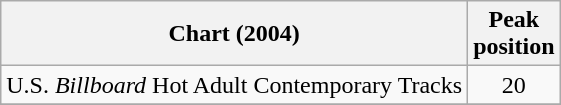<table class="wikitable sortable">
<tr>
<th>Chart (2004)</th>
<th>Peak<br> position</th>
</tr>
<tr>
<td align="left">U.S. <em>Billboard</em> Hot Adult Contemporary Tracks</td>
<td align="center">20</td>
</tr>
<tr>
</tr>
</table>
